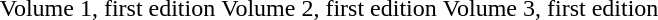<table align=center>
<tr align=center>
<td><br>Volume 1, first edition</td>
<td><br>Volume 2, first edition</td>
<td><br>Volume 3, first edition</td>
</tr>
</table>
